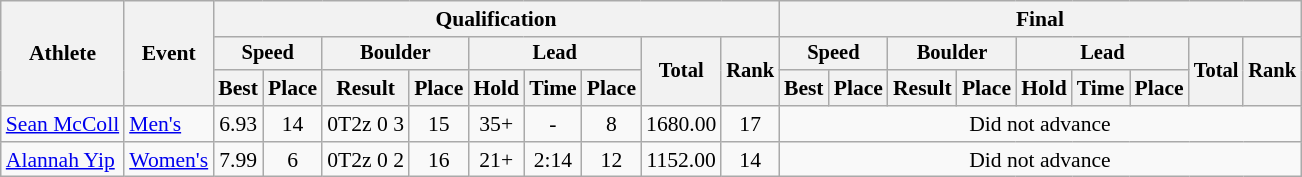<table class="wikitable" style="font-size:90%">
<tr>
<th rowspan="3">Athlete</th>
<th rowspan="3">Event</th>
<th colspan="9">Qualification</th>
<th colspan="9">Final</th>
</tr>
<tr style="font-size: 95%">
<th colspan="2">Speed</th>
<th colspan="2">Boulder</th>
<th colspan="3">Lead</th>
<th rowspan="2">Total</th>
<th rowspan="2">Rank</th>
<th colspan="2">Speed</th>
<th colspan="2">Boulder</th>
<th colspan="3">Lead</th>
<th rowspan="2">Total</th>
<th rowspan="2">Rank</th>
</tr>
<tr>
<th>Best</th>
<th>Place</th>
<th>Result</th>
<th>Place</th>
<th>Hold</th>
<th>Time</th>
<th>Place</th>
<th>Best</th>
<th>Place</th>
<th>Result</th>
<th>Place</th>
<th>Hold</th>
<th>Time</th>
<th>Place</th>
</tr>
<tr align="center">
<td align="left"><a href='#'>Sean McColl</a></td>
<td align="left"><a href='#'>Men's</a></td>
<td>6.93</td>
<td>14</td>
<td>0T2z 0 3</td>
<td>15</td>
<td>35+</td>
<td>-</td>
<td>8</td>
<td>1680.00</td>
<td>17</td>
<td colspan=9>Did not advance</td>
</tr>
<tr align="center">
<td align="left"><a href='#'>Alannah Yip</a></td>
<td align="left"><a href='#'>Women's</a></td>
<td>7.99</td>
<td>6</td>
<td>0T2z 0 2</td>
<td>16</td>
<td>21+</td>
<td>2:14</td>
<td>12</td>
<td>1152.00</td>
<td>14</td>
<td colspan=9>Did not advance</td>
</tr>
</table>
